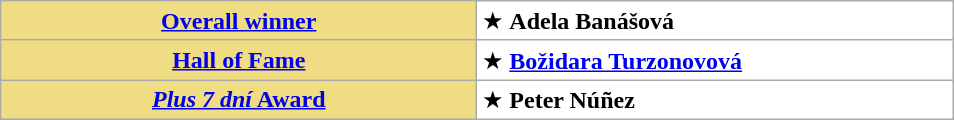<table class=wikitable style="background:white">
<tr>
<th style=background:#F0DC82 width=310><a href='#'>Overall winner</a></th>
<td width=310>★ <strong>Adela Banášová</strong></td>
</tr>
<tr>
<th style=background:#F0DC82 width=310><a href='#'>Hall of Fame</a></th>
<td width=310>★ <strong><a href='#'>Božidara Turzonovová</a></strong></td>
</tr>
<tr>
<th style=background:#F0DC82 width=310><a href='#'><em>Plus 7 dní</em> Award</a></th>
<td width=310>★ <strong>Peter Núñez</strong></td>
</tr>
</table>
